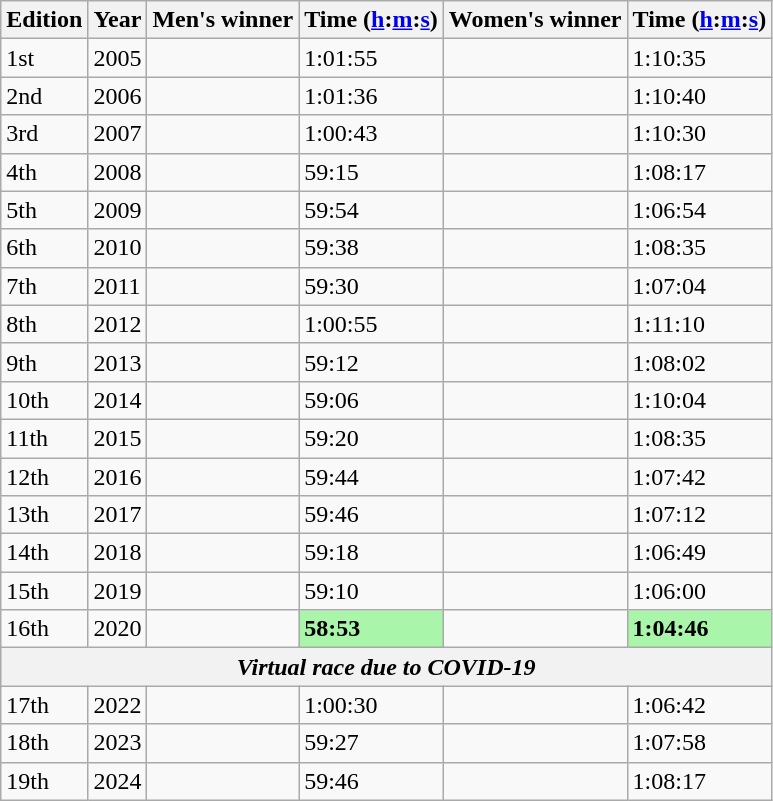<table class="wikitable">
<tr>
<th>Edition</th>
<th>Year</th>
<th>Men's winner</th>
<th>Time (<a href='#'>h</a>:<a href='#'>m</a>:<a href='#'>s</a>)</th>
<th>Women's winner</th>
<th>Time (<a href='#'>h</a>:<a href='#'>m</a>:<a href='#'>s</a>)</th>
</tr>
<tr>
<td>1st</td>
<td>2005</td>
<td></td>
<td>1:01:55</td>
<td></td>
<td>1:10:35</td>
</tr>
<tr>
<td>2nd</td>
<td>2006</td>
<td></td>
<td>1:01:36</td>
<td></td>
<td>1:10:40</td>
</tr>
<tr>
<td>3rd</td>
<td>2007</td>
<td></td>
<td>1:00:43</td>
<td></td>
<td>1:10:30</td>
</tr>
<tr>
<td>4th</td>
<td>2008</td>
<td></td>
<td>59:15</td>
<td></td>
<td>1:08:17</td>
</tr>
<tr>
<td>5th</td>
<td>2009</td>
<td></td>
<td>59:54</td>
<td></td>
<td>1:06:54</td>
</tr>
<tr>
<td>6th</td>
<td>2010</td>
<td></td>
<td>59:38</td>
<td></td>
<td>1:08:35</td>
</tr>
<tr>
<td>7th</td>
<td>2011</td>
<td></td>
<td>59:30</td>
<td></td>
<td>1:07:04</td>
</tr>
<tr>
<td>8th</td>
<td>2012</td>
<td></td>
<td>1:00:55</td>
<td></td>
<td>1:11:10</td>
</tr>
<tr>
<td>9th</td>
<td>2013</td>
<td></td>
<td>59:12</td>
<td></td>
<td>1:08:02</td>
</tr>
<tr>
<td>10th</td>
<td>2014</td>
<td></td>
<td>59:06</td>
<td></td>
<td>1:10:04</td>
</tr>
<tr>
<td>11th</td>
<td>2015</td>
<td></td>
<td>59:20</td>
<td></td>
<td>1:08:35</td>
</tr>
<tr>
<td>12th</td>
<td>2016</td>
<td></td>
<td>59:44</td>
<td></td>
<td>1:07:42</td>
</tr>
<tr>
<td>13th</td>
<td>2017</td>
<td></td>
<td>59:46</td>
<td></td>
<td>1:07:12</td>
</tr>
<tr>
<td>14th</td>
<td>2018</td>
<td></td>
<td>59:18</td>
<td></td>
<td>1:06:49</td>
</tr>
<tr>
<td>15th</td>
<td>2019</td>
<td></td>
<td>59:10</td>
<td></td>
<td>1:06:00</td>
</tr>
<tr>
<td>16th</td>
<td>2020</td>
<td></td>
<td bgcolor=#A9F5A9><strong>58:53</strong></td>
<td></td>
<td bgcolor=#A9F5A9><strong>1:04:46</strong></td>
</tr>
<tr>
<th colspan="6"><em>Virtual race due to COVID-19</em></th>
</tr>
<tr>
<td>17th</td>
<td>2022</td>
<td></td>
<td>1:00:30</td>
<td></td>
<td>1:06:42</td>
</tr>
<tr>
<td>18th</td>
<td>2023</td>
<td></td>
<td>59:27</td>
<td></td>
<td>1:07:58</td>
</tr>
<tr>
<td>19th</td>
<td>2024</td>
<td></td>
<td>59:46</td>
<td></td>
<td>1:08:17</td>
</tr>
</table>
